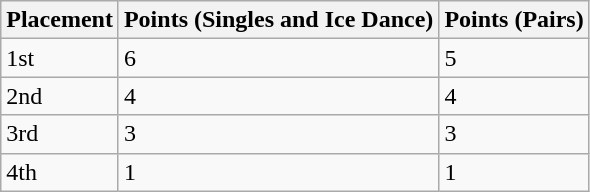<table class="wikitable">
<tr>
<th>Placement</th>
<th>Points (Singles and Ice Dance)</th>
<th>Points (Pairs)</th>
</tr>
<tr>
<td>1st</td>
<td>6</td>
<td>5</td>
</tr>
<tr>
<td>2nd</td>
<td>4</td>
<td>4</td>
</tr>
<tr>
<td>3rd</td>
<td>3</td>
<td>3</td>
</tr>
<tr>
<td>4th</td>
<td>1</td>
<td>1</td>
</tr>
</table>
